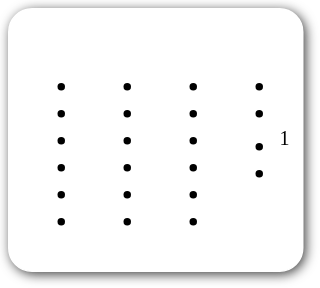<table style=" border-radius:1em; box-shadow: 0.1em 0.1em 0.5em rgba(0,0,0,0.75); background-color: white; border: 1px solid white; padding: 5px;">
<tr style="vertical-align:top;">
<td><br><ul><li></li><li></li><li></li><li></li><li></li><li></li></ul></td>
<td valign=top><br><ul><li></li><li></li><li></li><li></li><li></li><li></li></ul></td>
<td valign=top><br><ul><li></li><li></li><li></li><li></li><li></li><li></li></ul></td>
<td valign=top><br><ul><li></li><li></li><li><sup>1</sup></li><li></li></ul></td>
</tr>
</table>
